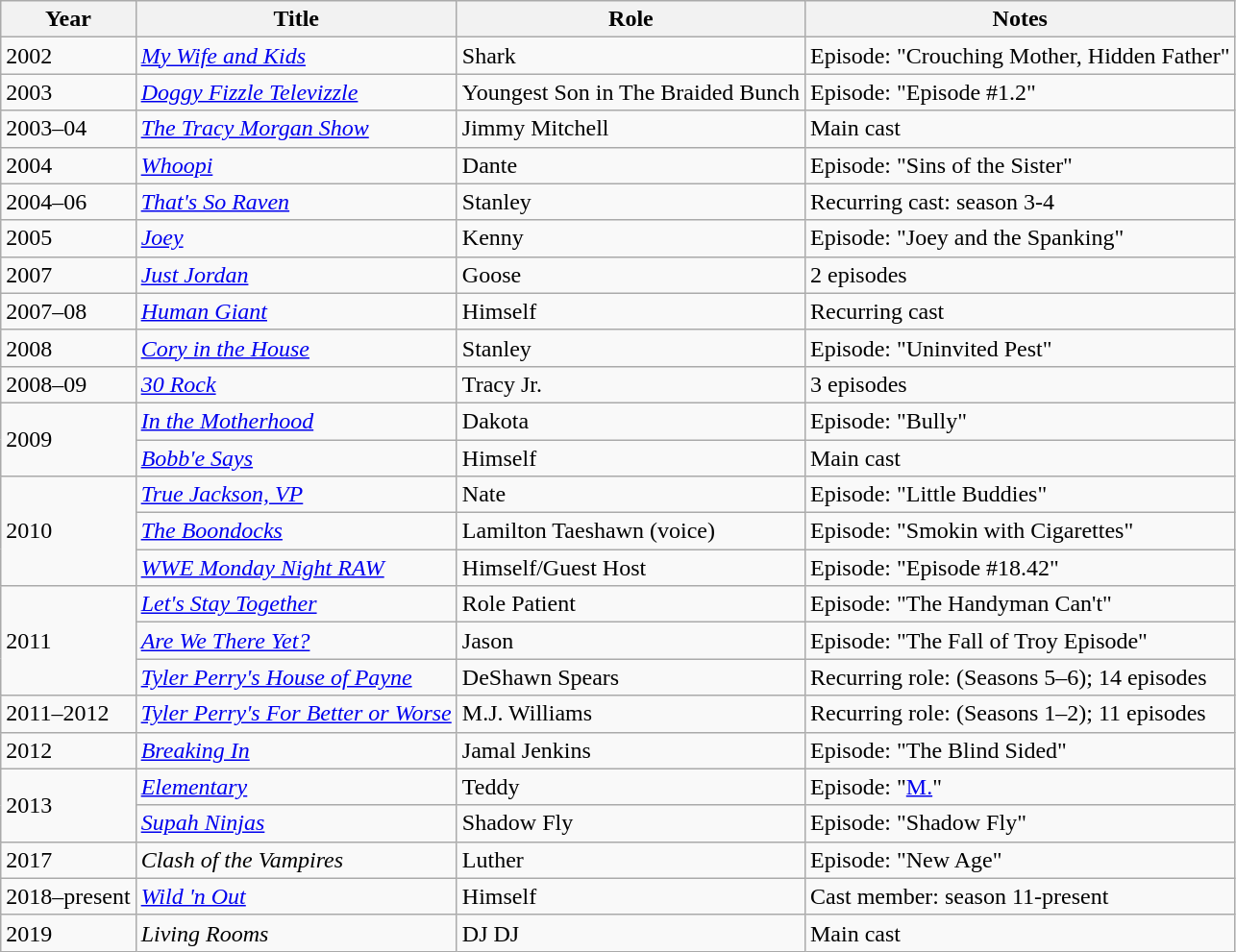<table class="wikitable plainrowheaders sortable" style="margin-right: 0;">
<tr>
<th scope="col">Year</th>
<th scope="col">Title</th>
<th scope="col">Role</th>
<th scope="col" class="unsortable">Notes</th>
</tr>
<tr>
<td>2002</td>
<td><em><a href='#'>My Wife and Kids</a></em></td>
<td>Shark</td>
<td>Episode: "Crouching Mother, Hidden Father"</td>
</tr>
<tr>
<td>2003</td>
<td><em><a href='#'>Doggy Fizzle Televizzle</a></em></td>
<td>Youngest Son in The Braided Bunch</td>
<td>Episode: "Episode #1.2"</td>
</tr>
<tr>
<td>2003–04</td>
<td><em><a href='#'>The Tracy Morgan Show</a></em></td>
<td>Jimmy Mitchell</td>
<td>Main cast</td>
</tr>
<tr>
<td>2004</td>
<td><em><a href='#'>Whoopi</a></em></td>
<td>Dante</td>
<td>Episode: "Sins of the Sister"</td>
</tr>
<tr>
<td>2004–06</td>
<td><em><a href='#'>That's So Raven</a></em></td>
<td>Stanley</td>
<td>Recurring cast: season 3-4</td>
</tr>
<tr>
<td>2005</td>
<td><em><a href='#'>Joey</a></em></td>
<td>Kenny</td>
<td>Episode: "Joey and the Spanking"</td>
</tr>
<tr>
<td>2007</td>
<td><em><a href='#'>Just Jordan</a></em></td>
<td>Goose</td>
<td>2 episodes</td>
</tr>
<tr>
<td>2007–08</td>
<td><em><a href='#'>Human Giant</a></em></td>
<td>Himself</td>
<td>Recurring cast</td>
</tr>
<tr>
<td>2008</td>
<td><em><a href='#'>Cory in the House</a></em></td>
<td>Stanley</td>
<td>Episode: "Uninvited Pest"</td>
</tr>
<tr>
<td>2008–09</td>
<td><em><a href='#'>30 Rock</a></em></td>
<td>Tracy Jr.</td>
<td>3 episodes</td>
</tr>
<tr>
<td rowspan=2>2009</td>
<td><em><a href='#'>In the Motherhood</a></em></td>
<td>Dakota</td>
<td>Episode: "Bully"</td>
</tr>
<tr>
<td><em><a href='#'>Bobb'e Says</a></em></td>
<td>Himself</td>
<td>Main cast</td>
</tr>
<tr>
<td rowspan=3>2010</td>
<td><em><a href='#'>True Jackson, VP</a></em></td>
<td>Nate</td>
<td>Episode: "Little Buddies"</td>
</tr>
<tr>
<td><em><a href='#'>The Boondocks</a></em></td>
<td>Lamilton Taeshawn (voice)</td>
<td>Episode: "Smokin with Cigarettes"</td>
</tr>
<tr>
<td><em><a href='#'>WWE Monday Night RAW</a></em></td>
<td>Himself/Guest Host</td>
<td>Episode: "Episode #18.42"</td>
</tr>
<tr>
<td rowspan=3>2011</td>
<td><em><a href='#'>Let's Stay Together</a></em></td>
<td>Role Patient</td>
<td>Episode: "The Handyman Can't"</td>
</tr>
<tr>
<td><em><a href='#'>Are We There Yet?</a></em></td>
<td>Jason</td>
<td>Episode: "The Fall of Troy Episode"</td>
</tr>
<tr>
<td><em><a href='#'>Tyler Perry's House of Payne</a></em></td>
<td>DeShawn Spears</td>
<td>Recurring role: (Seasons 5–6); 14 episodes</td>
</tr>
<tr>
<td>2011–2012</td>
<td><em><a href='#'>Tyler Perry's For Better or Worse</a></em></td>
<td>M.J. Williams</td>
<td>Recurring role: (Seasons 1–2); 11 episodes</td>
</tr>
<tr>
<td>2012</td>
<td><em><a href='#'>Breaking In</a></em></td>
<td>Jamal Jenkins</td>
<td>Episode: "The Blind Sided"</td>
</tr>
<tr>
<td rowspan=2>2013</td>
<td><em><a href='#'>Elementary</a></em></td>
<td>Teddy</td>
<td>Episode: "<a href='#'>M.</a>"</td>
</tr>
<tr>
<td><em><a href='#'>Supah Ninjas</a></em></td>
<td>Shadow Fly</td>
<td>Episode: "Shadow Fly"</td>
</tr>
<tr>
<td>2017</td>
<td><em>Clash of the Vampires</em></td>
<td>Luther</td>
<td>Episode: "New Age"</td>
</tr>
<tr>
<td>2018–present</td>
<td><em><a href='#'>Wild 'n Out</a></em></td>
<td>Himself</td>
<td>Cast member: season 11-present</td>
</tr>
<tr>
<td>2019</td>
<td><em>Living Rooms</em></td>
<td>DJ DJ</td>
<td>Main cast</td>
</tr>
</table>
